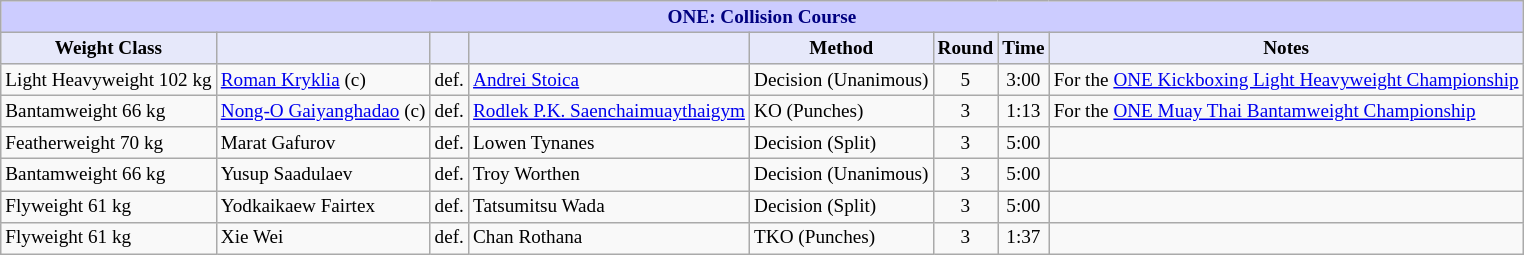<table class="wikitable" style="font-size: 80%;">
<tr>
<th colspan="8" style="background-color: #ccf; color: #000080; text-align: center;"><strong>ONE: Collision Course</strong></th>
</tr>
<tr>
<th colspan="1" style="background-color: #E6E8FA; color: #000000; text-align: center;">Weight Class</th>
<th colspan="1" style="background-color: #E6E8FA; color: #000000; text-align: center;"></th>
<th colspan="1" style="background-color: #E6E8FA; color: #000000; text-align: center;"></th>
<th colspan="1" style="background-color: #E6E8FA; color: #000000; text-align: center;"></th>
<th colspan="1" style="background-color: #E6E8FA; color: #000000; text-align: center;">Method</th>
<th colspan="1" style="background-color: #E6E8FA; color: #000000; text-align: center;">Round</th>
<th colspan="1" style="background-color: #E6E8FA; color: #000000; text-align: center;">Time</th>
<th colspan="1" style="background-color: #E6E8FA; color: #000000; text-align: center;">Notes</th>
</tr>
<tr>
<td>Light Heavyweight 102 kg</td>
<td> <a href='#'>Roman Kryklia</a> (c)</td>
<td>def.</td>
<td> <a href='#'>Andrei Stoica</a></td>
<td>Decision (Unanimous)</td>
<td align=center>5</td>
<td align=center>3:00</td>
<td>For the <a href='#'>ONE Kickboxing Light Heavyweight Championship</a></td>
</tr>
<tr>
<td>Bantamweight 66 kg</td>
<td> <a href='#'>Nong-O Gaiyanghadao</a> (c)</td>
<td>def.</td>
<td> <a href='#'>Rodlek P.K. Saenchaimuaythaigym</a></td>
<td>KO (Punches)</td>
<td align=center>3</td>
<td align=center>1:13</td>
<td>For the <a href='#'>ONE Muay Thai Bantamweight Championship</a></td>
</tr>
<tr>
<td>Featherweight 70 kg</td>
<td> Marat Gafurov</td>
<td>def.</td>
<td> Lowen Tynanes</td>
<td>Decision (Split)</td>
<td align=center>3</td>
<td align=center>5:00</td>
<td></td>
</tr>
<tr>
<td>Bantamweight 66 kg</td>
<td> Yusup Saadulaev</td>
<td>def.</td>
<td> Troy Worthen</td>
<td>Decision (Unanimous)</td>
<td align=center>3</td>
<td align=center>5:00</td>
<td></td>
</tr>
<tr>
<td>Flyweight 61 kg</td>
<td> Yodkaikaew Fairtex</td>
<td>def.</td>
<td> Tatsumitsu Wada</td>
<td>Decision (Split)</td>
<td align=center>3</td>
<td align=center>5:00</td>
<td></td>
</tr>
<tr>
<td>Flyweight 61 kg</td>
<td> Xie Wei</td>
<td>def.</td>
<td> Chan Rothana</td>
<td>TKO (Punches)</td>
<td align=center>3</td>
<td align=center>1:37</td>
<td></td>
</tr>
</table>
